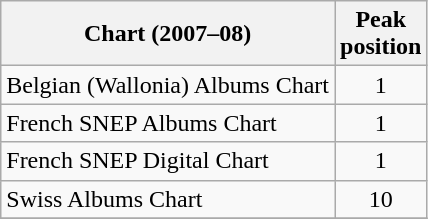<table class="wikitable sortable">
<tr>
<th>Chart (2007–08)</th>
<th>Peak<br>position</th>
</tr>
<tr>
<td>Belgian (Wallonia) Albums Chart</td>
<td align="center">1</td>
</tr>
<tr>
<td>French SNEP Albums Chart</td>
<td align="center">1</td>
</tr>
<tr>
<td>French SNEP Digital Chart</td>
<td align="center">1</td>
</tr>
<tr>
<td>Swiss Albums Chart</td>
<td align="center">10</td>
</tr>
<tr>
</tr>
</table>
